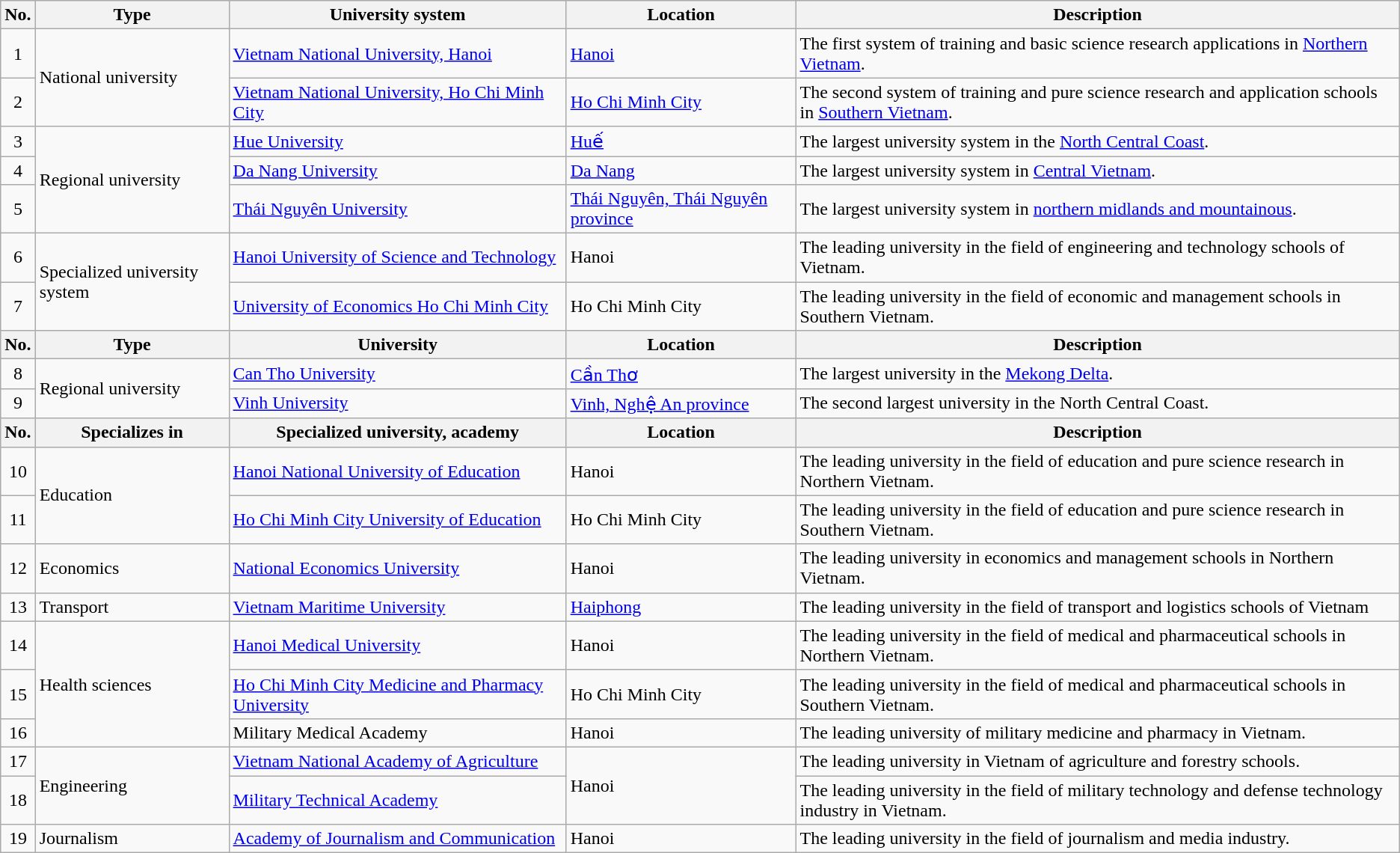<table class="wikitable">
<tr>
<th>No.</th>
<th>Type</th>
<th>University system</th>
<th>Location</th>
<th><strong>Description</strong></th>
</tr>
<tr>
<td align="center">1</td>
<td rowspan="2">National university</td>
<td><a href='#'>Vietnam National University, Hanoi</a></td>
<td><a href='#'>Hanoi</a></td>
<td>The first system of training and basic science research applications in <a href='#'>Northern Vietnam</a>.</td>
</tr>
<tr>
<td align="center">2</td>
<td><a href='#'>Vietnam National University, Ho Chi Minh City</a></td>
<td><a href='#'>Ho Chi Minh City</a></td>
<td>The second system of training and pure science research and application schools in <a href='#'>Southern Vietnam</a>.</td>
</tr>
<tr>
<td align="center">3</td>
<td rowspan="3">Regional university</td>
<td><a href='#'>Hue University</a></td>
<td><a href='#'>Huế</a></td>
<td>The largest university system in the <a href='#'>North Central Coast</a>.</td>
</tr>
<tr>
<td align="center">4</td>
<td><a href='#'>Da Nang University</a></td>
<td><a href='#'>Da Nang</a></td>
<td>The largest university system in <a href='#'>Central Vietnam</a>.</td>
</tr>
<tr>
<td align="center">5</td>
<td><a href='#'>Thái Nguyên University</a></td>
<td><a href='#'>Thái Nguyên, Thái Nguyên province</a></td>
<td>The largest university system in <a href='#'>northern midlands and mountainous</a>.</td>
</tr>
<tr>
<td align="center">6</td>
<td rowspan="2">Specialized university system</td>
<td><a href='#'>Hanoi University of Science and Technology</a></td>
<td>Hanoi</td>
<td>The leading university in the field of engineering and technology schools of Vietnam.</td>
</tr>
<tr>
<td align="center">7</td>
<td><a href='#'>University of Economics Ho Chi Minh City</a></td>
<td>Ho Chi Minh City</td>
<td>The leading university in the field of economic and management schools in Southern Vietnam.</td>
</tr>
<tr>
<th>No.</th>
<th>Type</th>
<th>University</th>
<th>Location</th>
<th><strong>Description</strong></th>
</tr>
<tr>
<td align="center">8</td>
<td rowspan="2">Regional university</td>
<td><a href='#'>Can Tho University</a></td>
<td><a href='#'>Cần Thơ</a></td>
<td>The largest university in the <a href='#'>Mekong Delta</a>.</td>
</tr>
<tr>
<td align="center">9</td>
<td><a href='#'>Vinh University</a></td>
<td><a href='#'>Vinh, Nghệ An province</a></td>
<td>The second largest university in the North Central Coast.</td>
</tr>
<tr>
<th>No.</th>
<th>Specializes in</th>
<th>Specialized university, academy</th>
<th>Location</th>
<th><strong>Description</strong></th>
</tr>
<tr>
<td align="center">10</td>
<td rowspan="2">Education</td>
<td><a href='#'>Hanoi National University of Education</a></td>
<td>Hanoi</td>
<td>The leading university in the field of education and pure science research in Northern Vietnam.</td>
</tr>
<tr>
<td align="center">11</td>
<td><a href='#'>Ho Chi Minh City University of Education</a></td>
<td>Ho Chi Minh City</td>
<td>The leading university in the field of education and pure science research in Southern Vietnam.</td>
</tr>
<tr>
<td align="center">12</td>
<td>Economics</td>
<td><a href='#'>National Economics University</a></td>
<td>Hanoi</td>
<td>The leading university in economics and management schools in Northern Vietnam.</td>
</tr>
<tr>
<td align="center">13</td>
<td>Transport</td>
<td><a href='#'>Vietnam Maritime University</a></td>
<td><a href='#'>Haiphong</a></td>
<td>The leading university in the field of transport and logistics schools of Vietnam</td>
</tr>
<tr>
<td align="center">14</td>
<td rowspan="3">Health sciences</td>
<td><a href='#'>Hanoi Medical University</a></td>
<td>Hanoi</td>
<td>The leading university in the field of medical and pharmaceutical schools in Northern Vietnam.</td>
</tr>
<tr>
<td align="center">15</td>
<td><a href='#'>Ho Chi Minh City Medicine and Pharmacy University</a></td>
<td>Ho Chi Minh City</td>
<td>The leading university in the field of medical and pharmaceutical schools in Southern Vietnam.</td>
</tr>
<tr>
<td align="center">16</td>
<td>Military Medical Academy</td>
<td>Hanoi</td>
<td>The leading university of military medicine and pharmacy in Vietnam.</td>
</tr>
<tr>
<td align="center">17</td>
<td rowspan="2">Engineering</td>
<td><a href='#'>Vietnam National Academy of Agriculture</a></td>
<td rowspan="2">Hanoi</td>
<td>The leading university in Vietnam of agriculture and forestry schools.</td>
</tr>
<tr>
<td align="center">18</td>
<td><a href='#'>Military Technical Academy</a></td>
<td>The leading university in the field of military technology and defense technology industry in Vietnam.</td>
</tr>
<tr>
<td align="center">19</td>
<td>Journalism</td>
<td><a href='#'>Academy of Journalism and Communication</a></td>
<td>Hanoi</td>
<td>The leading university in the field of journalism and media industry.</td>
</tr>
</table>
